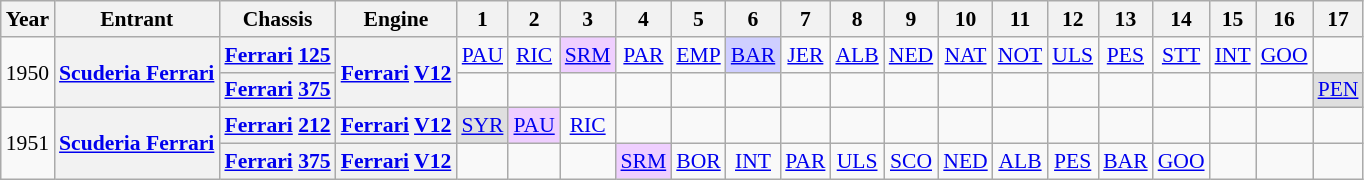<table class="wikitable" style="text-align:center; font-size:90%">
<tr>
<th>Year</th>
<th>Entrant</th>
<th>Chassis</th>
<th>Engine</th>
<th>1</th>
<th>2</th>
<th>3</th>
<th>4</th>
<th>5</th>
<th>6</th>
<th>7</th>
<th>8</th>
<th>9</th>
<th>10</th>
<th>11</th>
<th>12</th>
<th>13</th>
<th>14</th>
<th>15</th>
<th>16</th>
<th>17</th>
</tr>
<tr>
<td rowspan=2>1950</td>
<th rowspan=2><a href='#'>Scuderia Ferrari</a></th>
<th><a href='#'>Ferrari</a> <a href='#'>125</a></th>
<th rowspan=2><a href='#'>Ferrari</a> <a href='#'>V12</a></th>
<td><a href='#'>PAU</a></td>
<td><a href='#'>RIC</a></td>
<td style="background:#EFCFFF;"><a href='#'>SRM</a><br></td>
<td><a href='#'>PAR</a></td>
<td><a href='#'>EMP</a></td>
<td style="background:#CFCFFF;"><a href='#'>BAR</a><br></td>
<td><a href='#'>JER</a></td>
<td><a href='#'>ALB</a></td>
<td><a href='#'>NED</a></td>
<td><a href='#'>NAT</a></td>
<td><a href='#'>NOT</a></td>
<td><a href='#'>ULS</a></td>
<td><a href='#'>PES</a></td>
<td><a href='#'>STT</a></td>
<td><a href='#'>INT</a></td>
<td><a href='#'>GOO</a></td>
<td></td>
</tr>
<tr>
<th><a href='#'>Ferrari</a> <a href='#'>375</a></th>
<td></td>
<td></td>
<td></td>
<td></td>
<td></td>
<td></td>
<td></td>
<td></td>
<td></td>
<td></td>
<td></td>
<td></td>
<td></td>
<td></td>
<td></td>
<td></td>
<td style="background:#DFDFDF;"><a href='#'>PEN</a><br></td>
</tr>
<tr>
<td rowspan=2>1951</td>
<th rowspan=2><a href='#'>Scuderia Ferrari</a></th>
<th><a href='#'>Ferrari</a> <a href='#'>212</a></th>
<th><a href='#'>Ferrari</a> <a href='#'>V12</a></th>
<td style="background:#DFDFDF;"><a href='#'>SYR</a><br></td>
<td style="background:#EFCFFF;"><a href='#'>PAU</a><br></td>
<td><a href='#'>RIC</a></td>
<td></td>
<td></td>
<td></td>
<td></td>
<td></td>
<td></td>
<td></td>
<td></td>
<td></td>
<td></td>
<td></td>
<td></td>
<td></td>
<td></td>
</tr>
<tr>
<th><a href='#'>Ferrari</a> <a href='#'>375</a></th>
<th><a href='#'>Ferrari</a> <a href='#'>V12</a></th>
<td></td>
<td></td>
<td></td>
<td style="background:#EFCFFF;"><a href='#'>SRM</a><br></td>
<td><a href='#'>BOR</a></td>
<td><a href='#'>INT</a></td>
<td><a href='#'>PAR</a></td>
<td><a href='#'>ULS</a></td>
<td><a href='#'>SCO</a></td>
<td><a href='#'>NED</a></td>
<td><a href='#'>ALB</a></td>
<td><a href='#'>PES</a></td>
<td><a href='#'>BAR</a></td>
<td><a href='#'>GOO</a></td>
<td></td>
<td></td>
<td></td>
</tr>
</table>
